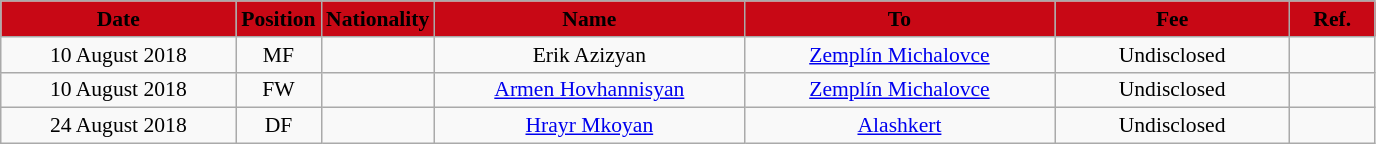<table class="wikitable"  style="text-align:center; font-size:90%; ">
<tr>
<th style="background:#C80815; color:black; width:150px;">Date</th>
<th style="background:#C80815; color:black; width:50px;">Position</th>
<th style="background:#C80815; color:black; width:50px;">Nationality</th>
<th style="background:#C80815; color:black; width:200px;">Name</th>
<th style="background:#C80815; color:black; width:200px;">To</th>
<th style="background:#C80815; color:black; width:150px;">Fee</th>
<th style="background:#C80815; color:black; width:50px;">Ref.</th>
</tr>
<tr>
<td>10 August 2018</td>
<td>MF</td>
<td></td>
<td>Erik Azizyan</td>
<td><a href='#'>Zemplín Michalovce</a></td>
<td>Undisclosed</td>
<td></td>
</tr>
<tr>
<td>10 August 2018</td>
<td>FW</td>
<td></td>
<td><a href='#'>Armen Hovhannisyan</a></td>
<td><a href='#'>Zemplín Michalovce</a></td>
<td>Undisclosed</td>
<td></td>
</tr>
<tr>
<td>24 August 2018</td>
<td>DF</td>
<td></td>
<td><a href='#'>Hrayr Mkoyan</a></td>
<td><a href='#'>Alashkert</a></td>
<td>Undisclosed</td>
<td></td>
</tr>
</table>
